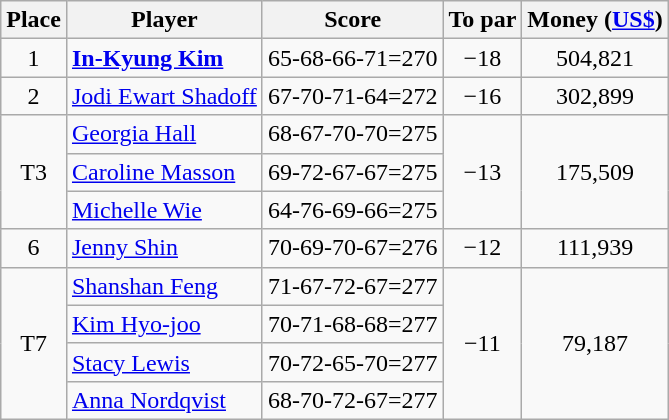<table class="wikitable">
<tr>
<th>Place</th>
<th>Player</th>
<th>Score</th>
<th>To par</th>
<th>Money (<a href='#'>US$</a>)</th>
</tr>
<tr>
<td align=center>1</td>
<td> <strong><a href='#'>In-Kyung Kim</a></strong></td>
<td>65-68-66-71=270</td>
<td align=center>−18</td>
<td align=center>504,821</td>
</tr>
<tr>
<td align=center>2</td>
<td> <a href='#'>Jodi Ewart Shadoff</a></td>
<td>67-70-71-64=272</td>
<td align=center>−16</td>
<td align=center>302,899</td>
</tr>
<tr>
<td align=center rowspan=3>T3</td>
<td> <a href='#'>Georgia Hall</a></td>
<td>68-67-70-70=275</td>
<td align=center rowspan=3>−13</td>
<td align=center rowspan=3>175,509</td>
</tr>
<tr>
<td> <a href='#'>Caroline Masson</a></td>
<td>69-72-67-67=275</td>
</tr>
<tr>
<td> <a href='#'>Michelle Wie</a></td>
<td>64-76-69-66=275</td>
</tr>
<tr>
<td align=center>6</td>
<td> <a href='#'>Jenny Shin</a></td>
<td>70-69-70-67=276</td>
<td align=center>−12</td>
<td align=center>111,939</td>
</tr>
<tr>
<td align=center rowspan=4>T7</td>
<td> <a href='#'>Shanshan Feng</a></td>
<td>71-67-72-67=277</td>
<td align=center rowspan=4>−11</td>
<td align=center rowspan=4>79,187</td>
</tr>
<tr>
<td> <a href='#'>Kim Hyo-joo</a></td>
<td>70-71-68-68=277</td>
</tr>
<tr>
<td> <a href='#'>Stacy Lewis</a></td>
<td>70-72-65-70=277</td>
</tr>
<tr>
<td> <a href='#'>Anna Nordqvist</a></td>
<td>68-70-72-67=277</td>
</tr>
</table>
